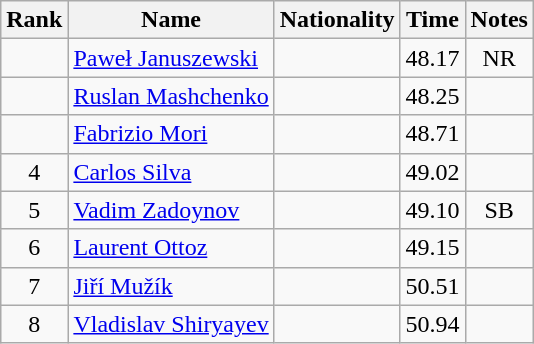<table class="wikitable sortable" style="text-align:center">
<tr>
<th>Rank</th>
<th>Name</th>
<th>Nationality</th>
<th>Time</th>
<th>Notes</th>
</tr>
<tr>
<td></td>
<td align=left><a href='#'>Paweł Januszewski</a></td>
<td align=left></td>
<td>48.17</td>
<td>NR</td>
</tr>
<tr>
<td></td>
<td align=left><a href='#'>Ruslan Mashchenko</a></td>
<td align=left></td>
<td>48.25</td>
<td></td>
</tr>
<tr>
<td></td>
<td align=left><a href='#'>Fabrizio Mori</a></td>
<td align=left></td>
<td>48.71</td>
<td></td>
</tr>
<tr>
<td>4</td>
<td align=left><a href='#'>Carlos Silva</a></td>
<td align=left></td>
<td>49.02</td>
<td></td>
</tr>
<tr>
<td>5</td>
<td align=left><a href='#'>Vadim Zadoynov</a></td>
<td align=left></td>
<td>49.10</td>
<td>SB</td>
</tr>
<tr>
<td>6</td>
<td align=left><a href='#'>Laurent Ottoz</a></td>
<td align=left></td>
<td>49.15</td>
<td></td>
</tr>
<tr>
<td>7</td>
<td align=left><a href='#'>Jiří Mužík</a></td>
<td align=left></td>
<td>50.51</td>
<td></td>
</tr>
<tr>
<td>8</td>
<td align=left><a href='#'>Vladislav Shiryayev</a></td>
<td align=left></td>
<td>50.94</td>
<td></td>
</tr>
</table>
